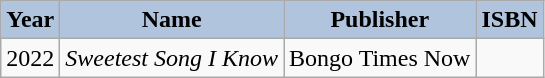<table class="wikitable">
<tr>
<th style="background:#B0C4DE;">Year</th>
<th style="background:#B0C4DE;">Name</th>
<th style="background:#B0C4DE;">Publisher</th>
<th style="background:#B0C4DE;">ISBN</th>
</tr>
<tr>
<td>2022</td>
<td><em>Sweetest Song I Know</em></td>
<td>Bongo Times Now</td>
<td></td>
</tr>
</table>
